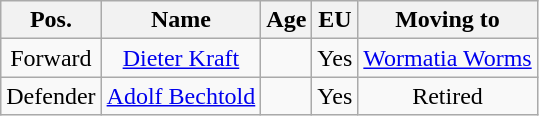<table class="wikitable" style="text-align: center">
<tr>
<th>Pos.</th>
<th>Name</th>
<th>Age</th>
<th>EU</th>
<th>Moving to</th>
</tr>
<tr>
<td>Forward</td>
<td><a href='#'>Dieter Kraft</a></td>
<td></td>
<td>Yes</td>
<td><a href='#'>Wormatia Worms</a></td>
</tr>
<tr>
<td>Defender</td>
<td><a href='#'>Adolf Bechtold</a></td>
<td></td>
<td>Yes</td>
<td>Retired</td>
</tr>
</table>
